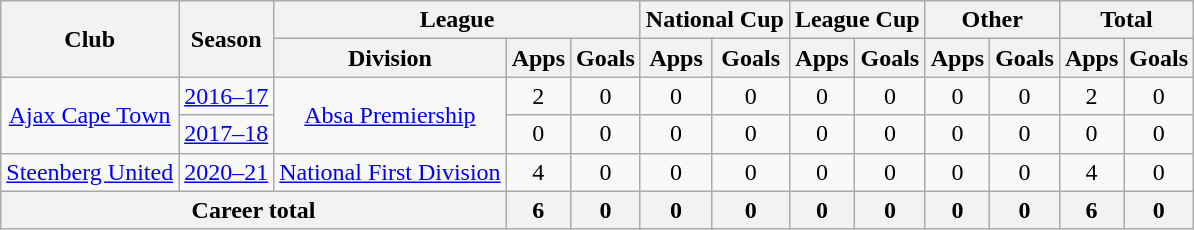<table class="wikitable" style="text-align: center">
<tr>
<th rowspan="2">Club</th>
<th rowspan="2">Season</th>
<th colspan="3">League</th>
<th colspan="2">National Cup</th>
<th colspan="2">League Cup</th>
<th colspan="2">Other</th>
<th colspan="2">Total</th>
</tr>
<tr>
<th>Division</th>
<th>Apps</th>
<th>Goals</th>
<th>Apps</th>
<th>Goals</th>
<th>Apps</th>
<th>Goals</th>
<th>Apps</th>
<th>Goals</th>
<th>Apps</th>
<th>Goals</th>
</tr>
<tr>
<td rowspan="2"><a href='#'>Ajax Cape Town</a></td>
<td><a href='#'>2016–17</a></td>
<td rowspan="2"><a href='#'>Absa Premiership</a></td>
<td>2</td>
<td>0</td>
<td>0</td>
<td>0</td>
<td>0</td>
<td>0</td>
<td>0</td>
<td>0</td>
<td>2</td>
<td>0</td>
</tr>
<tr>
<td><a href='#'>2017–18</a></td>
<td>0</td>
<td>0</td>
<td>0</td>
<td>0</td>
<td>0</td>
<td>0</td>
<td>0</td>
<td>0</td>
<td>0</td>
<td>0</td>
</tr>
<tr>
<td><a href='#'>Steenberg United</a></td>
<td><a href='#'>2020–21</a></td>
<td><a href='#'>National First Division</a></td>
<td>4</td>
<td>0</td>
<td>0</td>
<td>0</td>
<td>0</td>
<td>0</td>
<td>0</td>
<td>0</td>
<td>4</td>
<td>0</td>
</tr>
<tr>
<th colspan=3>Career total</th>
<th>6</th>
<th>0</th>
<th>0</th>
<th>0</th>
<th>0</th>
<th>0</th>
<th>0</th>
<th>0</th>
<th>6</th>
<th>0</th>
</tr>
</table>
